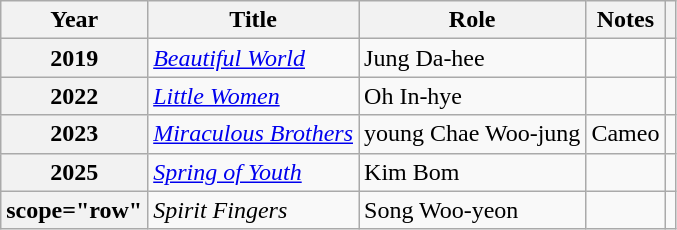<table class="wikitable plainrowheaders">
<tr>
<th scope="col">Year</th>
<th scope="col">Title</th>
<th scope="col">Role</th>
<th scope="col">Notes</th>
<th scope="col" class="unsortable"></th>
</tr>
<tr>
<th scope="row">2019</th>
<td><em><a href='#'>Beautiful World</a></em></td>
<td>Jung Da-hee</td>
<td></td>
<td></td>
</tr>
<tr>
<th scope="row">2022</th>
<td><em><a href='#'>Little Women</a></em></td>
<td>Oh In-hye</td>
<td></td>
<td style="text-align:center"></td>
</tr>
<tr>
<th scope="row">2023</th>
<td><em><a href='#'>Miraculous Brothers</a></em></td>
<td>young Chae Woo-jung</td>
<td>Cameo</td>
<td style="text-align:center"></td>
</tr>
<tr>
<th scope="row">2025</th>
<td><em><a href='#'>Spring of Youth</a></em></td>
<td>Kim Bom</td>
<td></td>
<td style="text-align:center"></td>
</tr>
<tr>
<th>scope="row" </th>
<td><em>Spirit Fingers</em></td>
<td>Song Woo-yeon</td>
<td></td>
<td style="text-align:center"></td>
</tr>
</table>
